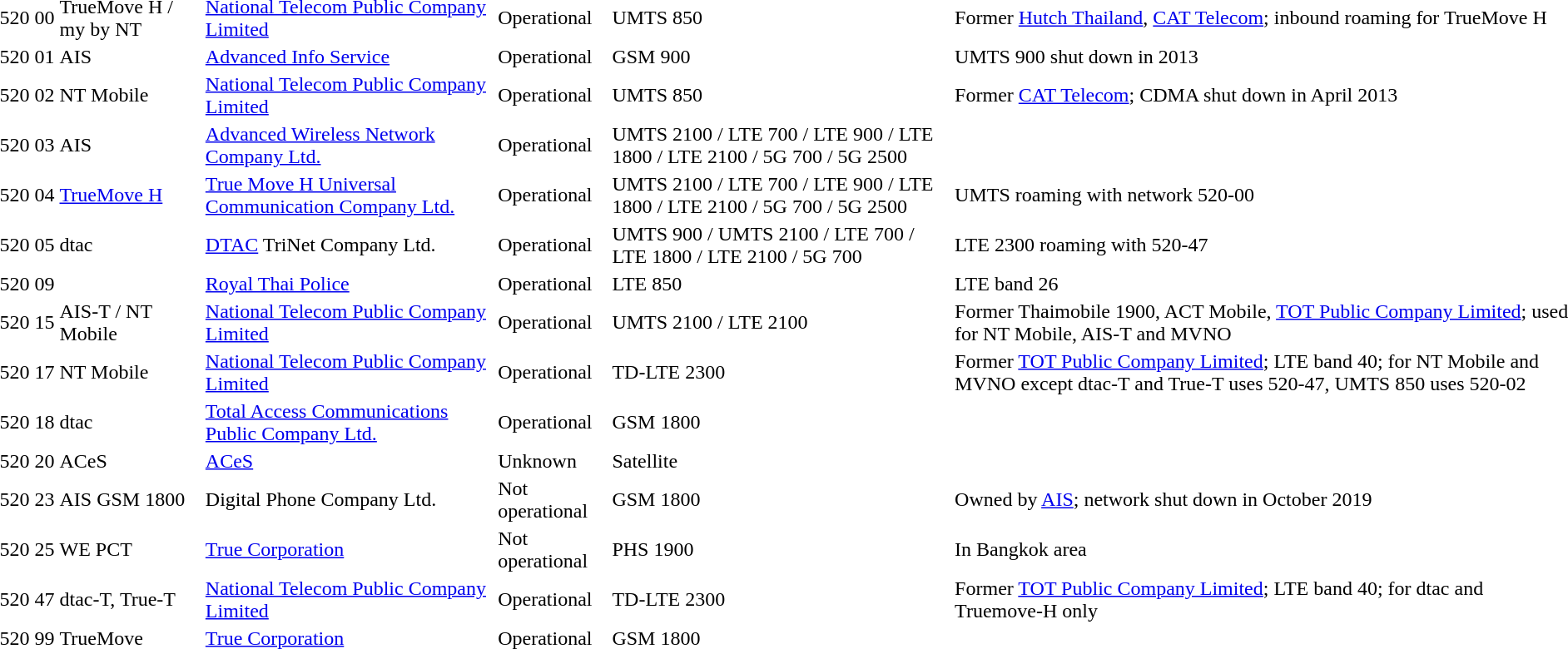<table>
<tr>
<td>520</td>
<td>00</td>
<td>TrueMove H / my by NT</td>
<td><a href='#'>National Telecom Public Company Limited</a></td>
<td>Operational</td>
<td>UMTS 850</td>
<td>Former <a href='#'>Hutch Thailand</a>, <a href='#'>CAT Telecom</a>; inbound roaming for TrueMove H</td>
</tr>
<tr>
<td>520</td>
<td>01</td>
<td>AIS</td>
<td><a href='#'>Advanced Info Service</a></td>
<td>Operational</td>
<td>GSM 900</td>
<td>UMTS 900 shut down in 2013</td>
</tr>
<tr>
<td>520</td>
<td>02</td>
<td>NT Mobile</td>
<td><a href='#'>National Telecom Public Company Limited</a></td>
<td>Operational</td>
<td>UMTS 850</td>
<td>Former <a href='#'>CAT Telecom</a>; CDMA shut down in April 2013</td>
</tr>
<tr>
<td>520</td>
<td>03</td>
<td>AIS</td>
<td><a href='#'>Advanced Wireless Network Company Ltd.</a></td>
<td>Operational</td>
<td>UMTS 2100 / LTE 700 / LTE 900 / LTE 1800 / LTE 2100 / 5G 700 / 5G 2500</td>
<td></td>
</tr>
<tr>
<td>520</td>
<td>04</td>
<td><a href='#'>TrueMove H</a></td>
<td><a href='#'>True Move H Universal Communication Company Ltd.</a></td>
<td>Operational</td>
<td>UMTS 2100 / LTE 700 / LTE 900 / LTE 1800 / LTE 2100 / 5G 700 / 5G 2500</td>
<td>UMTS roaming with network 520-00</td>
</tr>
<tr>
<td>520</td>
<td>05</td>
<td>dtac</td>
<td><a href='#'>DTAC</a> TriNet Company Ltd.</td>
<td>Operational</td>
<td>UMTS 900 / UMTS 2100 / LTE 700 / LTE 1800 / LTE 2100 / 5G 700</td>
<td> LTE 2300 roaming with 520-47</td>
</tr>
<tr>
<td>520</td>
<td>09</td>
<td></td>
<td><a href='#'>Royal Thai Police</a></td>
<td>Operational</td>
<td>LTE 850</td>
<td>LTE band 26</td>
</tr>
<tr>
<td>520</td>
<td>15</td>
<td>AIS-T / NT Mobile</td>
<td><a href='#'>National Telecom Public Company Limited</a></td>
<td>Operational</td>
<td>UMTS 2100 / LTE 2100</td>
<td>Former Thaimobile 1900, ACT Mobile, <a href='#'>TOT Public Company Limited</a>; used for NT Mobile, AIS-T and MVNO</td>
</tr>
<tr>
<td>520</td>
<td>17</td>
<td>NT Mobile</td>
<td><a href='#'>National Telecom Public Company Limited</a></td>
<td>Operational</td>
<td>TD-LTE 2300</td>
<td>Former <a href='#'>TOT Public Company Limited</a>; LTE band 40; for NT Mobile and MVNO except dtac-T and True-T uses 520-47, UMTS 850 uses 520-02</td>
</tr>
<tr>
<td>520</td>
<td>18</td>
<td>dtac</td>
<td><a href='#'>Total Access Communications Public Company Ltd.</a></td>
<td>Operational</td>
<td>GSM 1800</td>
<td></td>
</tr>
<tr>
<td>520</td>
<td>20</td>
<td>ACeS</td>
<td><a href='#'>ACeS</a></td>
<td>Unknown</td>
<td>Satellite</td>
<td></td>
</tr>
<tr>
<td>520</td>
<td>23</td>
<td>AIS GSM 1800</td>
<td>Digital Phone Company Ltd.</td>
<td>Not operational</td>
<td>GSM 1800</td>
<td>Owned by <a href='#'>AIS</a>; network shut down in October 2019</td>
</tr>
<tr>
<td>520</td>
<td>25</td>
<td>WE PCT</td>
<td><a href='#'>True Corporation</a></td>
<td>Not operational</td>
<td>PHS 1900</td>
<td>In Bangkok area</td>
</tr>
<tr>
<td>520</td>
<td>47</td>
<td>dtac-T, True-T</td>
<td><a href='#'>National Telecom Public Company Limited</a></td>
<td>Operational</td>
<td>TD-LTE 2300</td>
<td>Former <a href='#'>TOT Public Company Limited</a>; LTE band 40; for dtac and Truemove-H only</td>
</tr>
<tr>
<td>520</td>
<td>99</td>
<td>TrueMove</td>
<td><a href='#'>True Corporation</a></td>
<td>Operational</td>
<td>GSM 1800</td>
<td></td>
</tr>
</table>
